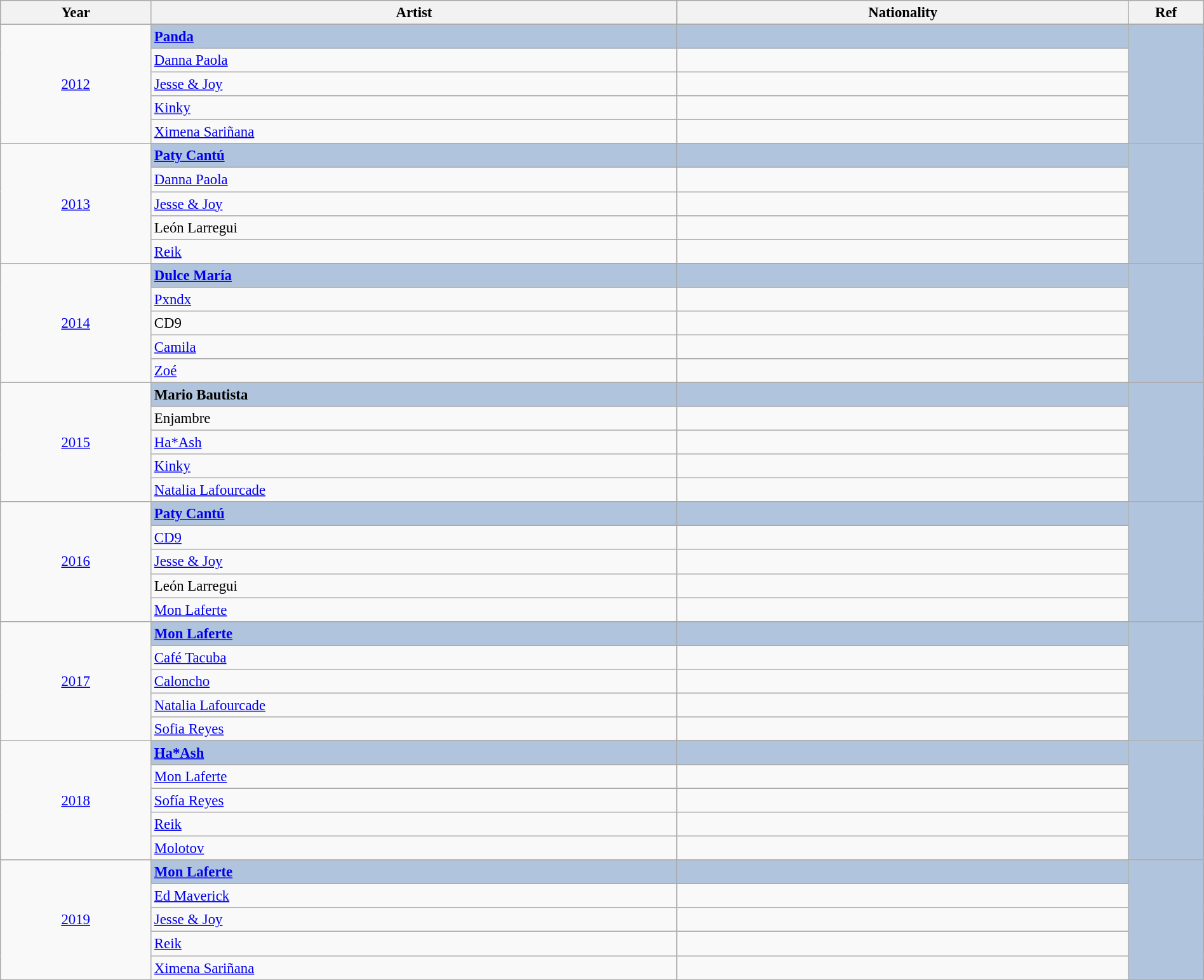<table class="wikitable sortable plainrowheaders" style="font-size:95%; width:100%;">
<tr style="background:#bebebe;">
<th style="width:10%;">Year</th>
<th style="width:35%;">Artist</th>
<th style="width:30%;">Nationality</th>
<th style="width:5%;">Ref</th>
</tr>
<tr>
<td rowspan="6" align="center"><a href='#'>2012</a></td>
</tr>
<tr style="background:#B0C4DE">
<td><strong><a href='#'>Panda</a></strong></td>
<td><strong></strong></td>
<td rowspan="6" align="center"></td>
</tr>
<tr>
<td><a href='#'>Danna Paola</a></td>
<td></td>
</tr>
<tr>
<td><a href='#'>Jesse & Joy</a></td>
<td></td>
</tr>
<tr>
<td><a href='#'>Kinky</a></td>
<td></td>
</tr>
<tr>
<td><a href='#'>Ximena Sariñana</a></td>
<td></td>
</tr>
<tr>
<td rowspan="6" align="center"><a href='#'>2013</a></td>
</tr>
<tr style="background:#B0C4DE">
<td><strong><a href='#'>Paty Cantú</a></strong></td>
<td><strong></strong></td>
<td rowspan="6" align="center"></td>
</tr>
<tr>
<td><a href='#'>Danna Paola</a></td>
<td></td>
</tr>
<tr>
<td><a href='#'>Jesse & Joy</a></td>
<td></td>
</tr>
<tr>
<td>León Larregui</td>
<td></td>
</tr>
<tr>
<td><a href='#'>Reik</a></td>
<td></td>
</tr>
<tr>
<td rowspan="6" align="center"><a href='#'>2014</a></td>
</tr>
<tr style="background:#B0C4DE">
<td><strong><a href='#'>Dulce María</a></strong></td>
<td><strong></strong></td>
<td rowspan="6" align="center"></td>
</tr>
<tr>
<td><a href='#'>Pxndx</a></td>
<td></td>
</tr>
<tr>
<td>CD9</td>
<td></td>
</tr>
<tr>
<td><a href='#'>Camila</a></td>
<td></td>
</tr>
<tr>
<td><a href='#'>Zoé</a></td>
<td></td>
</tr>
<tr>
<td rowspan="6" align="center"><a href='#'>2015</a></td>
</tr>
<tr style="background:#B0C4DE">
<td><strong>Mario Bautista</strong></td>
<td><strong></strong></td>
<td rowspan="6" align="center"></td>
</tr>
<tr>
<td>Enjambre</td>
<td></td>
</tr>
<tr>
<td><a href='#'>Ha*Ash</a></td>
<td></td>
</tr>
<tr>
<td><a href='#'>Kinky</a></td>
<td></td>
</tr>
<tr>
<td><a href='#'>Natalia Lafourcade</a></td>
<td></td>
</tr>
<tr>
<td rowspan="6" align="center"><a href='#'>2016</a></td>
</tr>
<tr style="background:#B0C4DE">
<td><strong><a href='#'>Paty Cantú</a></strong></td>
<td><strong></strong></td>
<td rowspan="6" align="center"></td>
</tr>
<tr>
<td><a href='#'>CD9</a></td>
<td></td>
</tr>
<tr>
<td><a href='#'>Jesse & Joy</a></td>
<td></td>
</tr>
<tr>
<td>León Larregui</td>
<td></td>
</tr>
<tr>
<td><a href='#'>Mon Laferte</a></td>
<td></td>
</tr>
<tr>
<td rowspan="6" align="center"><a href='#'>2017</a></td>
</tr>
<tr style="background:#B0C4DE">
<td><strong><a href='#'>Mon Laferte</a></strong></td>
<td><strong></strong> <strong></strong></td>
<td rowspan="6" align="center"></td>
</tr>
<tr>
<td><a href='#'>Café Tacuba</a></td>
<td></td>
</tr>
<tr>
<td><a href='#'>Caloncho</a></td>
<td></td>
</tr>
<tr>
<td><a href='#'>Natalia Lafourcade</a></td>
<td></td>
</tr>
<tr>
<td><a href='#'>Sofia Reyes</a></td>
<td></td>
</tr>
<tr>
<td rowspan="6" align="center"><a href='#'>2018</a></td>
</tr>
<tr style="background:#B0C4DE">
<td><strong><a href='#'>Ha*Ash</a></strong></td>
<td><strong> </strong></td>
<td rowspan="6" align="center"></td>
</tr>
<tr>
<td><a href='#'>Mon Laferte</a></td>
<td></td>
</tr>
<tr>
<td><a href='#'>Sofía Reyes</a></td>
<td></td>
</tr>
<tr>
<td><a href='#'>Reik</a></td>
<td></td>
</tr>
<tr>
<td><a href='#'>Molotov</a></td>
<td></td>
</tr>
<tr>
<td rowspan="6" align="center"><a href='#'>2019</a></td>
</tr>
<tr style="background:#B0C4DE">
<td><strong><a href='#'>Mon Laferte</a></strong></td>
<td><strong></strong></td>
<td rowspan="6" align="center"></td>
</tr>
<tr>
<td><a href='#'>Ed Maverick</a></td>
<td></td>
</tr>
<tr>
<td><a href='#'>Jesse & Joy</a></td>
<td></td>
</tr>
<tr>
<td><a href='#'>Reik</a></td>
<td></td>
</tr>
<tr>
<td><a href='#'>Ximena Sariñana</a></td>
<td></td>
</tr>
</table>
